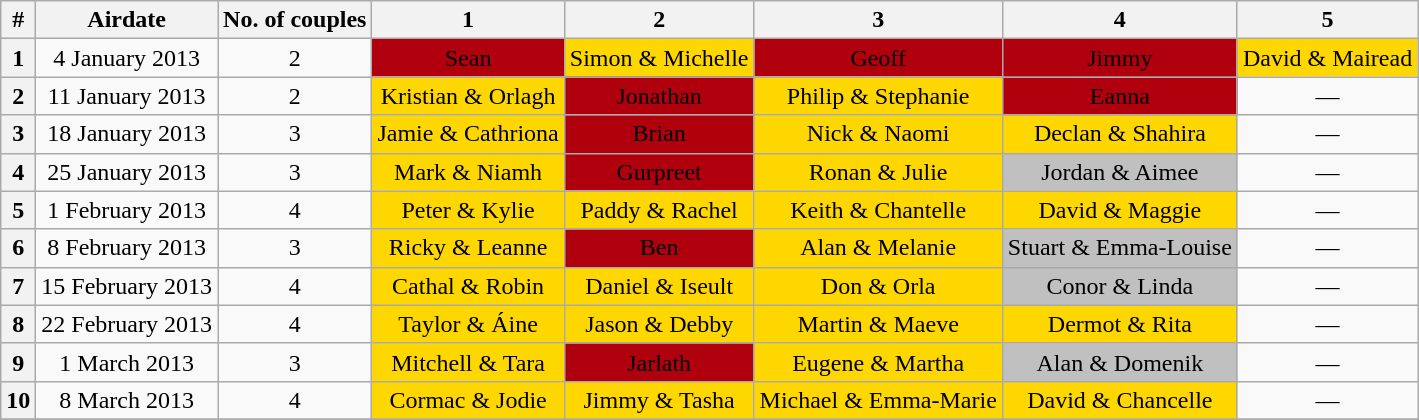<table class="wikitable" style="text-align:center">
<tr>
<th>#</th>
<th>Airdate</th>
<th>No. of couples</th>
<th>1</th>
<th>2</th>
<th>3</th>
<th>4</th>
<th>5</th>
</tr>
<tr>
<th>1</th>
<td>4 January 2013</td>
<td>2</td>
<td bgcolor=bronze>Sean</td>
<td bgcolor=gold>Simon & Michelle</td>
<td bgcolor=bronze>Geoff</td>
<td bgcolor=bronze>Jimmy</td>
<td bgcolor=gold>David & Mairead</td>
</tr>
<tr>
<th>2</th>
<td>11 January 2013</td>
<td>2</td>
<td bgcolor=gold>Kristian & Orlagh</td>
<td bgcolor=bronze>Jonathan</td>
<td bgcolor=gold>Philip & Stephanie</td>
<td bgcolor=bronze>Eanna</td>
<td>—</td>
</tr>
<tr>
<th>3</th>
<td>18 January 2013</td>
<td>3</td>
<td bgcolor=gold>Jamie & Cathriona</td>
<td bgcolor=bronze>Brian</td>
<td bgcolor=gold>Nick & Naomi</td>
<td bgcolor=gold>Declan & Shahira</td>
<td>—</td>
</tr>
<tr>
<th>4</th>
<td>25 January 2013</td>
<td>3</td>
<td bgcolor=gold>Mark & Niamh</td>
<td bgcolor=bronze>Gurpreet</td>
<td bgcolor=gold>Ronan & Julie</td>
<td bgcolor=silver>Jordan & Aimee</td>
<td>—</td>
</tr>
<tr>
<th>5</th>
<td>1 February 2013</td>
<td>4</td>
<td bgcolor=gold>Peter & Kylie</td>
<td bgcolor=gold>Paddy & Rachel</td>
<td bgcolor=gold>Keith & Chantelle</td>
<td bgcolor=gold>David & Maggie</td>
<td>—</td>
</tr>
<tr>
<th>6</th>
<td>8 February 2013</td>
<td>3</td>
<td bgcolor=gold>Ricky & Leanne</td>
<td bgcolor=bronze>Ben</td>
<td bgcolor=gold>Alan & Melanie</td>
<td bgcolor=silver>Stuart & Emma-Louise</td>
<td>—</td>
</tr>
<tr>
<th>7</th>
<td>15 February 2013</td>
<td>4</td>
<td bgcolor=gold>Cathal & Robin</td>
<td bgcolor=gold>Daniel & Iseult</td>
<td bgcolor=gold>Don & Orla</td>
<td bgcolor=silver>Conor & Linda</td>
<td>—</td>
</tr>
<tr>
<th>8</th>
<td>22 February 2013</td>
<td>4</td>
<td bgcolor=gold>Taylor & Áine</td>
<td bgcolor=gold>Jason & Debby</td>
<td bgcolor=gold>Martin & Maeve</td>
<td bgcolor=gold>Dermot & Rita</td>
<td>—</td>
</tr>
<tr>
<th>9</th>
<td>1 March 2013</td>
<td>3</td>
<td bgcolor=gold>Mitchell & Tara</td>
<td bgcolor=bronze>Jarlath</td>
<td bgcolor=gold>Eugene & Martha</td>
<td bgcolor=silver>Alan & Domenik</td>
<td>—</td>
</tr>
<tr>
<th>10</th>
<td>8 March 2013</td>
<td>4</td>
<td bgcolor=gold>Cormac & Jodie</td>
<td bgcolor=gold>Jimmy & Tasha</td>
<td bgcolor=gold>Michael & Emma-Marie</td>
<td bgcolor=gold>David & Chancelle</td>
<td>—</td>
</tr>
<tr>
</tr>
</table>
